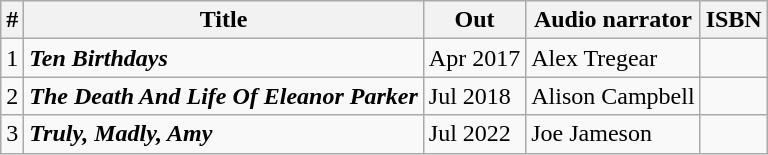<table class="wikitable sortable">
<tr>
<th>#</th>
<th>Title</th>
<th>Out</th>
<th>Audio narrator</th>
<th class="unsortable">ISBN</th>
</tr>
<tr>
<td>1</td>
<td><strong><em>Ten Birthdays</em></strong></td>
<td>Apr 2017</td>
<td>Alex Tregear</td>
<td></td>
</tr>
<tr>
<td>2</td>
<td><strong><em>The Death And Life Of Eleanor Parker</em></strong></td>
<td>Jul 2018</td>
<td>Alison Campbell</td>
<td></td>
</tr>
<tr>
<td>3</td>
<td><strong><em>Truly, Madly, Amy</em></strong></td>
<td>Jul 2022</td>
<td>Joe Jameson</td>
<td></td>
</tr>
</table>
